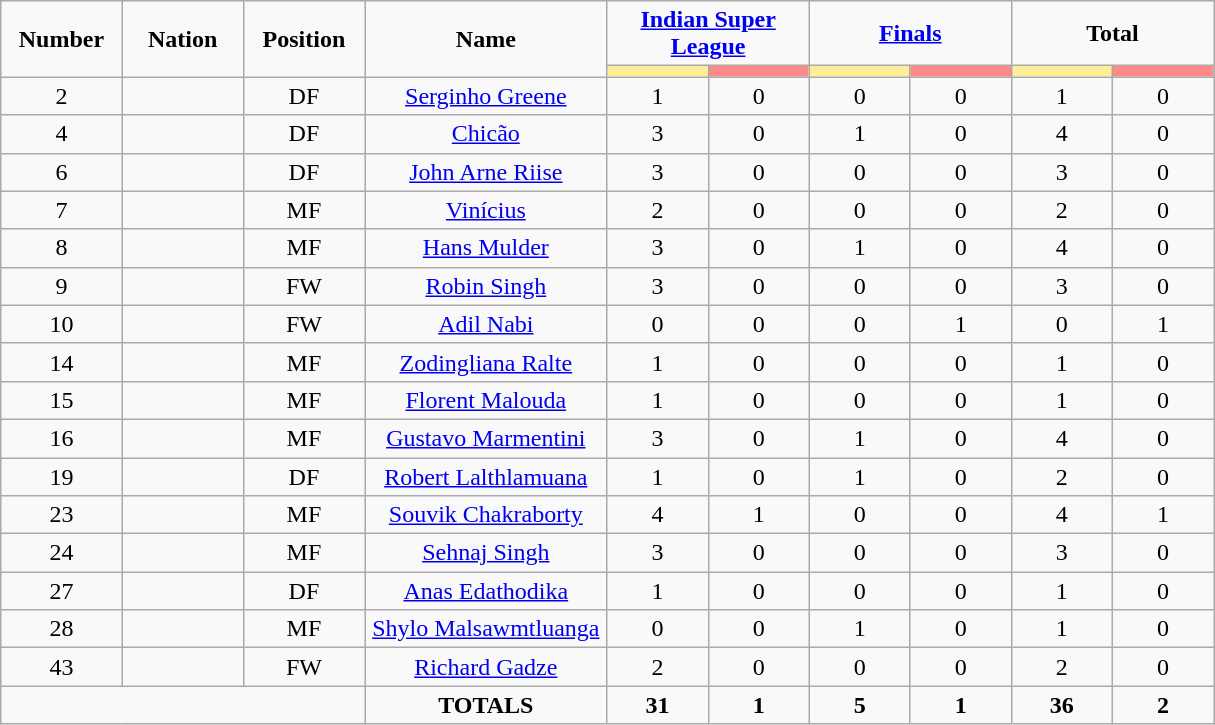<table class="wikitable" style="font-size: 100%; text-align: center;">
<tr>
<td rowspan=2 width="10%" align=center><strong>Number</strong></td>
<td rowspan=2 width="10%" align=center><strong>Nation</strong></td>
<td rowspan=2 width="10%" align=center><strong>Position</strong></td>
<td rowspan=2 width="20%" align=center><strong>Name</strong></td>
<td colspan=2 align=center><strong><a href='#'>Indian Super League</a></strong></td>
<td colspan=2 align=center><strong><a href='#'>Finals</a></strong></td>
<td colspan=2 align=center><strong>Total</strong></td>
</tr>
<tr>
<th width=60 style="background: #FFEE99"></th>
<th width=60 style="background: #FF8888"></th>
<th width=60 style="background: #FFEE99"></th>
<th width=60 style="background: #FF8888"></th>
<th width=60 style="background: #FFEE99"></th>
<th width=60 style="background: #FF8888"></th>
</tr>
<tr>
<td>2</td>
<td></td>
<td>DF</td>
<td><a href='#'>Serginho Greene</a></td>
<td>1</td>
<td>0</td>
<td>0</td>
<td>0</td>
<td>1</td>
<td>0</td>
</tr>
<tr>
<td>4</td>
<td></td>
<td>DF</td>
<td><a href='#'>Chicão</a></td>
<td>3</td>
<td>0</td>
<td>1</td>
<td>0</td>
<td>4</td>
<td>0</td>
</tr>
<tr>
<td>6</td>
<td></td>
<td>DF</td>
<td><a href='#'>John Arne Riise</a></td>
<td>3</td>
<td>0</td>
<td>0</td>
<td>0</td>
<td>3</td>
<td>0</td>
</tr>
<tr>
<td>7</td>
<td></td>
<td>MF</td>
<td><a href='#'>Vinícius</a></td>
<td>2</td>
<td>0</td>
<td>0</td>
<td>0</td>
<td>2</td>
<td>0</td>
</tr>
<tr>
<td>8</td>
<td></td>
<td>MF</td>
<td><a href='#'>Hans Mulder</a></td>
<td>3</td>
<td>0</td>
<td>1</td>
<td>0</td>
<td>4</td>
<td>0</td>
</tr>
<tr>
<td>9</td>
<td></td>
<td>FW</td>
<td><a href='#'>Robin Singh</a></td>
<td>3</td>
<td>0</td>
<td>0</td>
<td>0</td>
<td>3</td>
<td>0</td>
</tr>
<tr>
<td>10</td>
<td></td>
<td>FW</td>
<td><a href='#'>Adil Nabi</a></td>
<td>0</td>
<td>0</td>
<td>0</td>
<td>1</td>
<td>0</td>
<td>1</td>
</tr>
<tr>
<td>14</td>
<td></td>
<td>MF</td>
<td><a href='#'>Zodingliana Ralte</a></td>
<td>1</td>
<td>0</td>
<td>0</td>
<td>0</td>
<td>1</td>
<td>0</td>
</tr>
<tr>
<td>15</td>
<td></td>
<td>MF</td>
<td><a href='#'>Florent Malouda</a></td>
<td>1</td>
<td>0</td>
<td>0</td>
<td>0</td>
<td>1</td>
<td>0</td>
</tr>
<tr>
<td>16</td>
<td></td>
<td>MF</td>
<td><a href='#'>Gustavo Marmentini</a></td>
<td>3</td>
<td>0</td>
<td>1</td>
<td>0</td>
<td>4</td>
<td>0</td>
</tr>
<tr>
<td>19</td>
<td></td>
<td>DF</td>
<td><a href='#'>Robert Lalthlamuana</a></td>
<td>1</td>
<td>0</td>
<td>1</td>
<td>0</td>
<td>2</td>
<td>0</td>
</tr>
<tr>
<td>23</td>
<td></td>
<td>MF</td>
<td><a href='#'>Souvik Chakraborty</a></td>
<td>4</td>
<td>1</td>
<td>0</td>
<td>0</td>
<td>4</td>
<td>1</td>
</tr>
<tr>
<td>24</td>
<td></td>
<td>MF</td>
<td><a href='#'>Sehnaj Singh</a></td>
<td>3</td>
<td>0</td>
<td>0</td>
<td>0</td>
<td>3</td>
<td>0</td>
</tr>
<tr>
<td>27</td>
<td></td>
<td>DF</td>
<td><a href='#'>Anas Edathodika</a></td>
<td>1</td>
<td>0</td>
<td>0</td>
<td>0</td>
<td>1</td>
<td>0</td>
</tr>
<tr>
<td>28</td>
<td></td>
<td>MF</td>
<td><a href='#'>Shylo Malsawmtluanga</a></td>
<td>0</td>
<td>0</td>
<td>1</td>
<td>0</td>
<td>1</td>
<td>0</td>
</tr>
<tr>
<td>43</td>
<td></td>
<td>FW</td>
<td><a href='#'>Richard Gadze</a></td>
<td>2</td>
<td>0</td>
<td>0</td>
<td>0</td>
<td>2</td>
<td>0</td>
</tr>
<tr>
<td colspan=3></td>
<td><strong>TOTALS</strong></td>
<td><strong>31</strong></td>
<td><strong>1</strong></td>
<td><strong>5</strong></td>
<td><strong>1</strong></td>
<td><strong>36</strong></td>
<td><strong>2</strong></td>
</tr>
</table>
